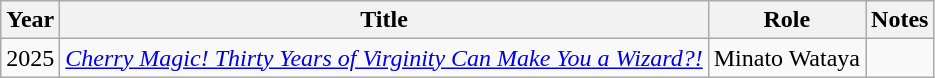<table class="wikitable sortable">
<tr>
<th>Year</th>
<th>Title</th>
<th>Role</th>
<th class="unsortable">Notes</th>
</tr>
<tr>
<td>2025</td>
<td><em><a href='#'>Cherry Magic! Thirty Years of Virginity Can Make You a Wizard?!</a></em></td>
<td>Minato Wataya</td>
<td></td>
</tr>
</table>
